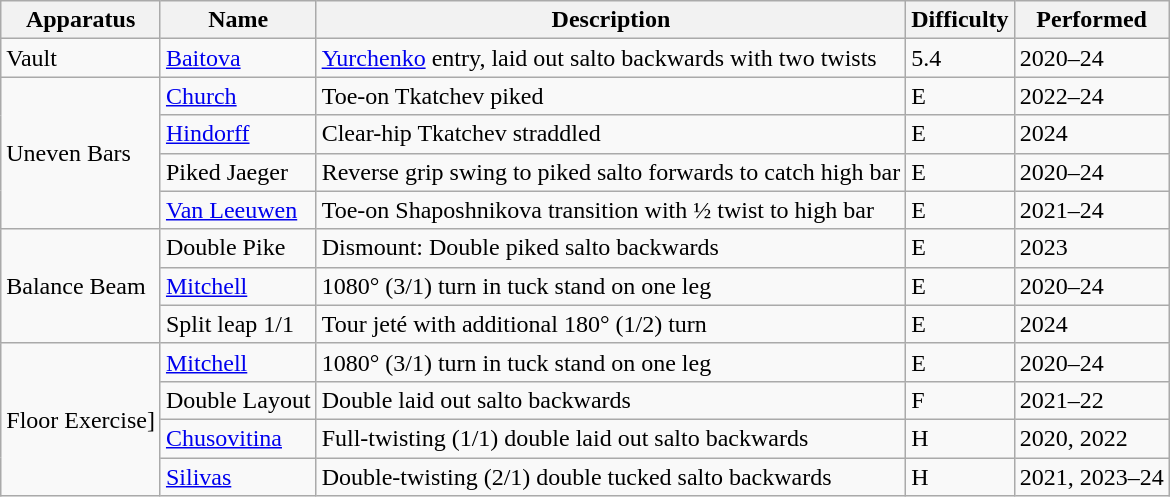<table class="wikitable">
<tr>
<th>Apparatus</th>
<th>Name</th>
<th>Description</th>
<th>Difficulty</th>
<th>Performed</th>
</tr>
<tr>
<td rowspan="1">Vault</td>
<td><a href='#'>Baitova</a></td>
<td><a href='#'>Yurchenko</a> entry, laid out salto backwards with two twists</td>
<td>5.4</td>
<td>2020–24</td>
</tr>
<tr>
<td rowspan="4">Uneven Bars</td>
<td><a href='#'>Church</a></td>
<td>Toe-on Tkatchev piked</td>
<td>E</td>
<td>2022–24</td>
</tr>
<tr>
<td><a href='#'>Hindorff</a></td>
<td>Clear-hip Tkatchev straddled</td>
<td>E</td>
<td>2024</td>
</tr>
<tr>
<td>Piked Jaeger</td>
<td>Reverse grip swing to piked salto forwards to catch high bar</td>
<td>E</td>
<td>2020–24</td>
</tr>
<tr>
<td><a href='#'>Van Leeuwen</a></td>
<td>Toe-on Shaposhnikova transition with ½ twist to high bar</td>
<td>E</td>
<td>2021–24</td>
</tr>
<tr>
<td rowspan="3">Balance Beam</td>
<td>Double Pike</td>
<td>Dismount: Double piked salto backwards</td>
<td>E</td>
<td>2023</td>
</tr>
<tr>
<td><a href='#'>Mitchell</a></td>
<td>1080° (3/1) turn in tuck stand on one leg</td>
<td>E</td>
<td>2020–24</td>
</tr>
<tr>
<td>Split leap 1/1</td>
<td>Tour jeté with additional 180° (1/2) turn</td>
<td>E</td>
<td>2024</td>
</tr>
<tr>
<td rowspan="4">Floor Exercise]</td>
<td><a href='#'>Mitchell</a></td>
<td>1080° (3/1) turn in tuck stand on one leg</td>
<td>E</td>
<td>2020–24</td>
</tr>
<tr>
<td>Double Layout</td>
<td>Double laid out salto backwards</td>
<td>F</td>
<td>2021–22</td>
</tr>
<tr>
<td><a href='#'>Chusovitina</a></td>
<td>Full-twisting (1/1) double laid out salto backwards</td>
<td>H</td>
<td>2020, 2022</td>
</tr>
<tr>
<td><a href='#'>Silivas</a></td>
<td>Double-twisting (2/1) double tucked salto backwards</td>
<td>H</td>
<td>2021, 2023–24</td>
</tr>
</table>
